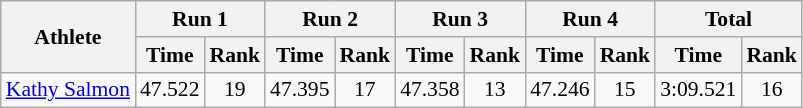<table class="wikitable" border="1" style="font-size:90%">
<tr>
<th rowspan="2">Athlete</th>
<th colspan="2">Run 1</th>
<th colspan="2">Run 2</th>
<th colspan="2">Run 3</th>
<th colspan="2">Run 4</th>
<th colspan="2">Total</th>
</tr>
<tr>
<th>Time</th>
<th>Rank</th>
<th>Time</th>
<th>Rank</th>
<th>Time</th>
<th>Rank</th>
<th>Time</th>
<th>Rank</th>
<th>Time</th>
<th>Rank</th>
</tr>
<tr>
<td><a href='#'>Kathy Salmon</a></td>
<td align="center">47.522</td>
<td align="center">19</td>
<td align="center">47.395</td>
<td align="center">17</td>
<td align="center">47.358</td>
<td align="center">13</td>
<td align="center">47.246</td>
<td align="center">15</td>
<td align="center">3:09.521</td>
<td align="center">16</td>
</tr>
</table>
